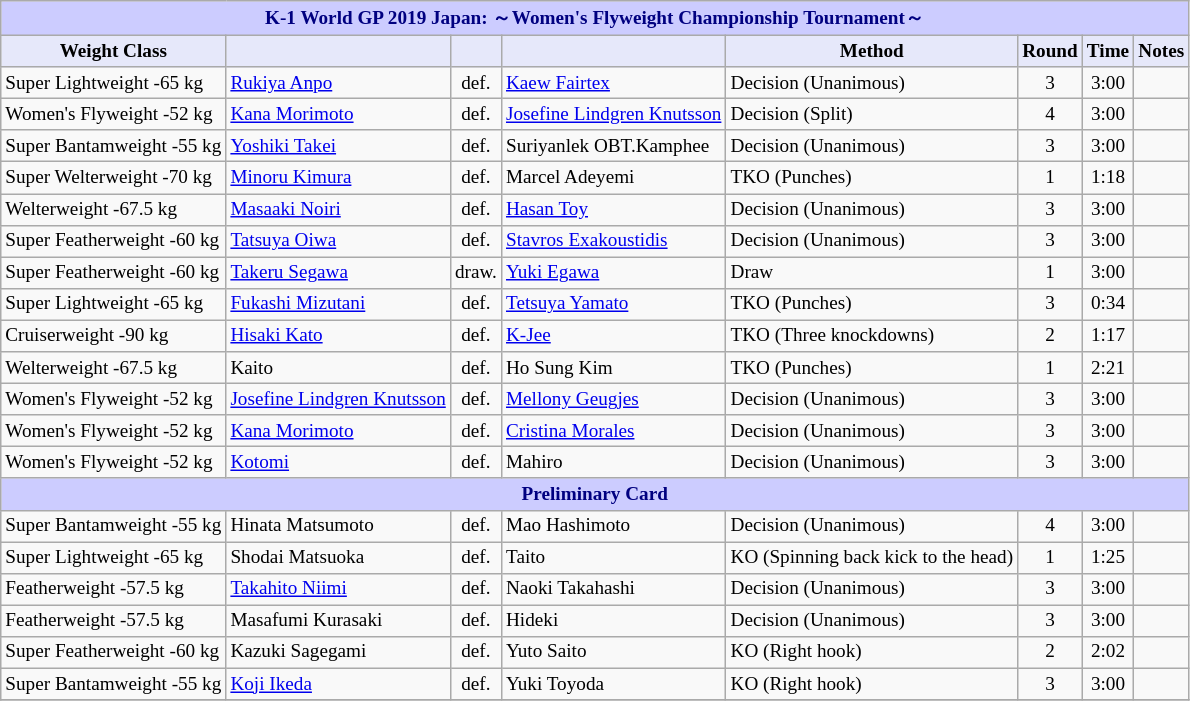<table class="wikitable" style="font-size: 80%;">
<tr>
<th colspan="8" style="background-color: #ccf; color: #000080; text-align: center;"><strong>K-1 World GP 2019 Japan: ～Women's Flyweight Championship Tournament～</strong></th>
</tr>
<tr>
<th colspan="1" style="background-color: #E6E8FA; color: #000000; text-align: center;">Weight Class</th>
<th colspan="1" style="background-color: #E6E8FA; color: #000000; text-align: center;"></th>
<th colspan="1" style="background-color: #E6E8FA; color: #000000; text-align: center;"></th>
<th colspan="1" style="background-color: #E6E8FA; color: #000000; text-align: center;"></th>
<th colspan="1" style="background-color: #E6E8FA; color: #000000; text-align: center;">Method</th>
<th colspan="1" style="background-color: #E6E8FA; color: #000000; text-align: center;">Round</th>
<th colspan="1" style="background-color: #E6E8FA; color: #000000; text-align: center;">Time</th>
<th colspan="1" style="background-color: #E6E8FA; color: #000000; text-align: center;">Notes</th>
</tr>
<tr>
<td>Super Lightweight -65 kg</td>
<td> <a href='#'>Rukiya Anpo</a></td>
<td align=center>def.</td>
<td> <a href='#'>Kaew Fairtex</a></td>
<td>Decision (Unanimous)</td>
<td align=center>3</td>
<td align=center>3:00</td>
<td></td>
</tr>
<tr>
<td>Women's Flyweight -52 kg</td>
<td> <a href='#'>Kana Morimoto</a></td>
<td align=center>def.</td>
<td> <a href='#'>Josefine Lindgren Knutsson</a></td>
<td>Decision (Split)</td>
<td align=center>4</td>
<td align=center>3:00</td>
<td></td>
</tr>
<tr>
<td>Super Bantamweight -55 kg</td>
<td> <a href='#'>Yoshiki Takei</a></td>
<td align=center>def.</td>
<td> Suriyanlek OBT.Kamphee</td>
<td>Decision (Unanimous)</td>
<td align=center>3</td>
<td align=center>3:00</td>
<td></td>
</tr>
<tr>
<td>Super Welterweight -70 kg</td>
<td> <a href='#'>Minoru Kimura</a></td>
<td align=center>def.</td>
<td> Marcel Adeyemi</td>
<td>TKO (Punches)</td>
<td align=center>1</td>
<td align=center>1:18</td>
<td></td>
</tr>
<tr>
<td>Welterweight -67.5 kg</td>
<td> <a href='#'>Masaaki Noiri</a></td>
<td align=center>def.</td>
<td> <a href='#'>Hasan Toy</a></td>
<td>Decision (Unanimous)</td>
<td align=center>3</td>
<td align=center>3:00</td>
<td></td>
</tr>
<tr>
<td>Super Featherweight -60 kg</td>
<td> <a href='#'>Tatsuya Oiwa</a></td>
<td align=center>def.</td>
<td> <a href='#'>Stavros Exakoustidis</a></td>
<td>Decision (Unanimous)</td>
<td align=center>3</td>
<td align=center>3:00</td>
<td></td>
</tr>
<tr>
<td>Super Featherweight -60 kg</td>
<td> <a href='#'>Takeru Segawa</a></td>
<td align=center>draw.</td>
<td> <a href='#'>Yuki Egawa</a></td>
<td>Draw</td>
<td align=center>1</td>
<td align=center>3:00</td>
<td></td>
</tr>
<tr>
<td>Super Lightweight -65 kg</td>
<td> <a href='#'>Fukashi Mizutani</a></td>
<td align=center>def.</td>
<td> <a href='#'>Tetsuya Yamato</a></td>
<td>TKO (Punches)</td>
<td align=center>3</td>
<td align=center>0:34</td>
<td></td>
</tr>
<tr>
<td>Cruiserweight -90 kg</td>
<td> <a href='#'>Hisaki Kato</a></td>
<td align=center>def.</td>
<td> <a href='#'>K-Jee</a></td>
<td>TKO (Three knockdowns)</td>
<td align=center>2</td>
<td align=center>1:17</td>
<td></td>
</tr>
<tr>
<td>Welterweight -67.5 kg</td>
<td> Kaito</td>
<td align=center>def.</td>
<td> Ho Sung Kim</td>
<td>TKO (Punches)</td>
<td align=center>1</td>
<td align=center>2:21</td>
<td></td>
</tr>
<tr>
<td>Women's Flyweight -52 kg</td>
<td> <a href='#'>Josefine Lindgren Knutsson</a></td>
<td align=center>def.</td>
<td> <a href='#'>Mellony Geugjes</a></td>
<td>Decision (Unanimous)</td>
<td align=center>3</td>
<td align=center>3:00</td>
<td></td>
</tr>
<tr>
<td>Women's Flyweight -52 kg</td>
<td> <a href='#'>Kana Morimoto</a></td>
<td align=center>def.</td>
<td> <a href='#'>Cristina Morales</a></td>
<td>Decision (Unanimous)</td>
<td align=center>3</td>
<td align=center>3:00</td>
<td></td>
</tr>
<tr>
<td>Women's Flyweight -52 kg</td>
<td> <a href='#'>Kotomi</a></td>
<td align=center>def.</td>
<td> Mahiro</td>
<td>Decision (Unanimous)</td>
<td align=center>3</td>
<td align=center>3:00</td>
<td></td>
</tr>
<tr>
<th colspan="8" style="background-color: #ccf; color: #000080; text-align: center;"><strong>Preliminary Card</strong></th>
</tr>
<tr>
<td>Super Bantamweight -55 kg</td>
<td> Hinata Matsumoto</td>
<td align=center>def.</td>
<td> Mao Hashimoto</td>
<td>Decision (Unanimous)</td>
<td align=center>4</td>
<td align=center>3:00</td>
<td></td>
</tr>
<tr>
<td>Super Lightweight -65 kg</td>
<td> Shodai Matsuoka</td>
<td align=center>def.</td>
<td> Taito</td>
<td>KO (Spinning back kick to the head)</td>
<td align=center>1</td>
<td align=center>1:25</td>
<td></td>
</tr>
<tr>
<td>Featherweight -57.5 kg</td>
<td> <a href='#'>Takahito Niimi</a></td>
<td align=center>def.</td>
<td> Naoki Takahashi</td>
<td>Decision (Unanimous)</td>
<td align=center>3</td>
<td align=center>3:00</td>
<td></td>
</tr>
<tr>
<td>Featherweight -57.5 kg</td>
<td> Masafumi Kurasaki</td>
<td align=center>def.</td>
<td> Hideki</td>
<td>Decision (Unanimous)</td>
<td align=center>3</td>
<td align=center>3:00</td>
<td></td>
</tr>
<tr>
<td>Super Featherweight -60 kg</td>
<td> Kazuki Sagegami</td>
<td align=center>def.</td>
<td> Yuto Saito</td>
<td>KO (Right hook)</td>
<td align=center>2</td>
<td align=center>2:02</td>
<td></td>
</tr>
<tr>
<td>Super Bantamweight -55 kg</td>
<td> <a href='#'>Koji Ikeda</a></td>
<td align=center>def.</td>
<td> Yuki Toyoda</td>
<td>KO (Right hook)</td>
<td align=center>3</td>
<td align=center>3:00</td>
<td></td>
</tr>
<tr>
</tr>
</table>
